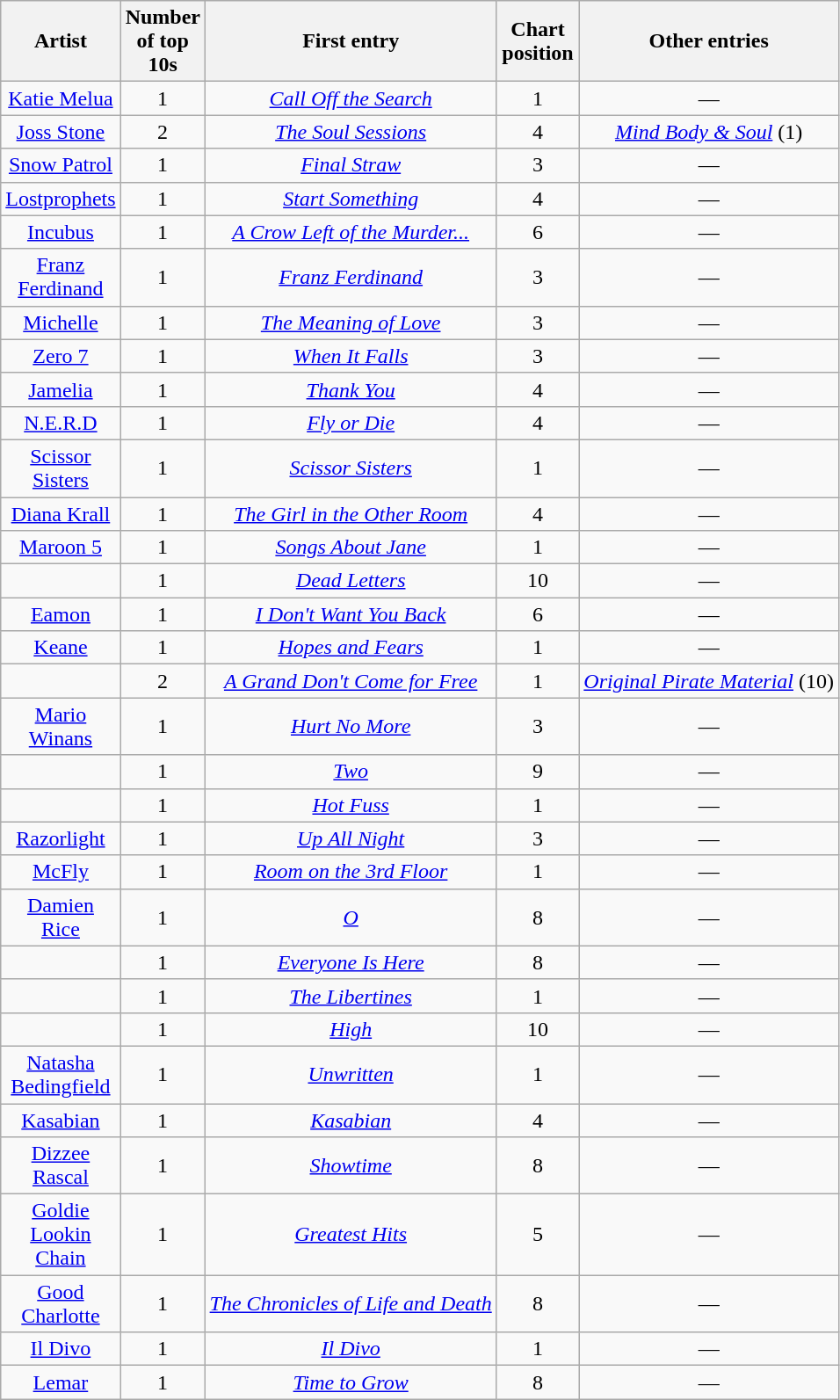<table class="wikitable sortable mw-collapsible mw-collapsed" style="text-align: center;">
<tr>
<th scope="col" style="width:55px;">Artist</th>
<th scope="col" style="width:55px;" data-sort-type="number">Number of top 10s</th>
<th scope="col" style="text-align:center;">First entry</th>
<th scope="col" style="width:55px;" data-sort-type="number">Chart position</th>
<th scope="col" style="text-align:center;">Other entries</th>
</tr>
<tr>
<td><a href='#'>Katie Melua</a></td>
<td>1</td>
<td><em><a href='#'>Call Off the Search</a></em></td>
<td>1</td>
<td>—</td>
</tr>
<tr>
<td><a href='#'>Joss Stone</a></td>
<td>2</td>
<td><em><a href='#'>The Soul Sessions</a></em></td>
<td>4</td>
<td><em><a href='#'>Mind Body & Soul</a></em> (1)</td>
</tr>
<tr>
<td><a href='#'>Snow Patrol</a></td>
<td>1</td>
<td><em><a href='#'>Final Straw</a></em></td>
<td>3</td>
<td>—</td>
</tr>
<tr>
<td><a href='#'>Lostprophets</a></td>
<td>1</td>
<td><em><a href='#'>Start Something</a></em></td>
<td>4</td>
<td>—</td>
</tr>
<tr>
<td><a href='#'>Incubus</a></td>
<td>1</td>
<td><em><a href='#'>A Crow Left of the Murder...</a></em></td>
<td>6</td>
<td>—</td>
</tr>
<tr>
<td><a href='#'>Franz Ferdinand</a></td>
<td>1</td>
<td><em><a href='#'>Franz Ferdinand</a></em></td>
<td>3</td>
<td>—</td>
</tr>
<tr>
<td><a href='#'>Michelle</a></td>
<td>1</td>
<td><em><a href='#'>The Meaning of Love</a></em></td>
<td>3</td>
<td>—</td>
</tr>
<tr>
<td><a href='#'>Zero 7</a></td>
<td>1</td>
<td><em><a href='#'>When It Falls</a></em></td>
<td>3</td>
<td>—</td>
</tr>
<tr>
<td><a href='#'>Jamelia</a></td>
<td>1</td>
<td><em><a href='#'>Thank You</a></em></td>
<td>4</td>
<td>—</td>
</tr>
<tr>
<td><a href='#'>N.E.R.D</a></td>
<td>1</td>
<td><em><a href='#'>Fly or Die</a></em></td>
<td>4</td>
<td>—</td>
</tr>
<tr>
<td><a href='#'>Scissor Sisters</a></td>
<td>1</td>
<td><em><a href='#'>Scissor Sisters</a></em></td>
<td>1</td>
<td>—</td>
</tr>
<tr>
<td><a href='#'>Diana Krall</a></td>
<td>1</td>
<td><em><a href='#'>The Girl in the Other Room</a></em></td>
<td>4</td>
<td>—</td>
</tr>
<tr>
<td><a href='#'>Maroon 5</a></td>
<td>1</td>
<td><em><a href='#'>Songs About Jane</a></em></td>
<td>1</td>
<td>—</td>
</tr>
<tr>
<td></td>
<td>1</td>
<td><em><a href='#'>Dead Letters</a></em></td>
<td>10</td>
<td>—</td>
</tr>
<tr>
<td><a href='#'>Eamon</a></td>
<td>1</td>
<td><em><a href='#'>I Don't Want You Back</a></em></td>
<td>6</td>
<td>—</td>
</tr>
<tr>
<td><a href='#'>Keane</a></td>
<td>1</td>
<td><em><a href='#'>Hopes and Fears</a></em></td>
<td>1</td>
<td>—</td>
</tr>
<tr>
<td></td>
<td>2</td>
<td><em><a href='#'>A Grand Don't Come for Free</a></em></td>
<td>1</td>
<td><em><a href='#'>Original Pirate Material</a></em> (10)</td>
</tr>
<tr>
<td><a href='#'>Mario Winans</a></td>
<td>1</td>
<td><em><a href='#'>Hurt No More</a></em></td>
<td>3</td>
<td>—</td>
</tr>
<tr>
<td></td>
<td>1</td>
<td><em><a href='#'>Two</a></em></td>
<td>9</td>
<td>—</td>
</tr>
<tr>
<td></td>
<td>1</td>
<td><em><a href='#'>Hot Fuss</a></em></td>
<td>1</td>
<td>—</td>
</tr>
<tr>
<td><a href='#'>Razorlight</a></td>
<td>1</td>
<td><em><a href='#'>Up All Night</a></em></td>
<td>3</td>
<td>—</td>
</tr>
<tr>
<td><a href='#'>McFly</a></td>
<td>1</td>
<td><em><a href='#'>Room on the 3rd Floor</a></em></td>
<td>1</td>
<td>—</td>
</tr>
<tr>
<td><a href='#'>Damien Rice</a></td>
<td>1</td>
<td><em><a href='#'>O</a></em></td>
<td>8</td>
<td>—</td>
</tr>
<tr>
<td></td>
<td>1</td>
<td><em><a href='#'>Everyone Is Here</a></em></td>
<td>8</td>
<td>—</td>
</tr>
<tr>
<td></td>
<td>1</td>
<td><em><a href='#'>The Libertines</a></em></td>
<td>1</td>
<td>—</td>
</tr>
<tr>
<td></td>
<td>1</td>
<td><em><a href='#'>High</a></em></td>
<td>10</td>
<td>—</td>
</tr>
<tr>
<td><a href='#'>Natasha Bedingfield</a></td>
<td>1</td>
<td><em><a href='#'>Unwritten</a></em></td>
<td>1</td>
<td>—</td>
</tr>
<tr>
<td><a href='#'>Kasabian</a></td>
<td>1</td>
<td><em><a href='#'>Kasabian</a></em></td>
<td>4</td>
<td>—</td>
</tr>
<tr>
<td><a href='#'>Dizzee Rascal</a></td>
<td>1</td>
<td><em><a href='#'>Showtime</a></em></td>
<td>8</td>
<td>—</td>
</tr>
<tr>
<td><a href='#'>Goldie Lookin Chain</a></td>
<td>1</td>
<td><em><a href='#'>Greatest Hits</a></em></td>
<td>5</td>
<td>—</td>
</tr>
<tr>
<td><a href='#'>Good Charlotte</a></td>
<td>1</td>
<td><em><a href='#'>The Chronicles of Life and Death</a></em></td>
<td>8</td>
<td>—</td>
</tr>
<tr>
<td><a href='#'>Il Divo</a></td>
<td>1</td>
<td><em><a href='#'>Il Divo</a></em></td>
<td>1</td>
<td>—</td>
</tr>
<tr>
<td><a href='#'>Lemar</a></td>
<td>1</td>
<td><em><a href='#'>Time to Grow</a></em></td>
<td>8</td>
<td>—</td>
</tr>
</table>
